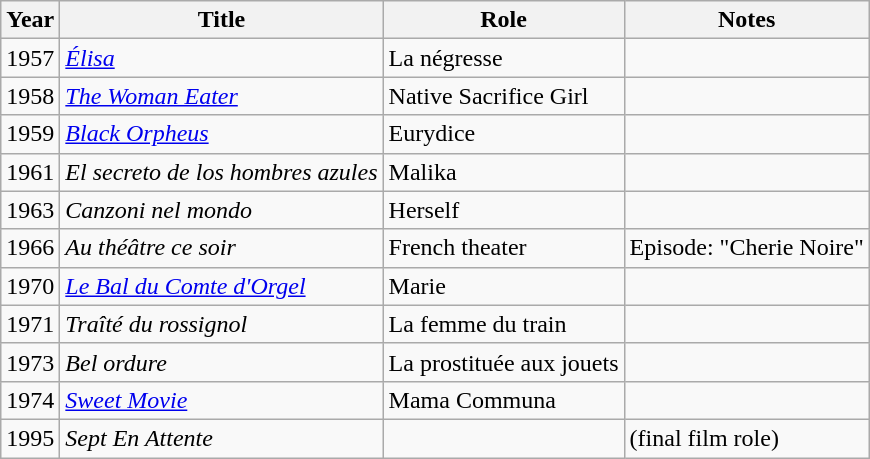<table class="wikitable">
<tr>
<th>Year</th>
<th>Title</th>
<th>Role</th>
<th>Notes</th>
</tr>
<tr>
<td>1957</td>
<td><em><a href='#'>Élisa</a></em></td>
<td>La négresse</td>
<td></td>
</tr>
<tr>
<td>1958</td>
<td><em><a href='#'>The Woman Eater</a></em></td>
<td>Native Sacrifice Girl</td>
<td></td>
</tr>
<tr>
<td>1959</td>
<td><em><a href='#'>Black Orpheus</a></em></td>
<td>Eurydice</td>
<td></td>
</tr>
<tr>
<td>1961</td>
<td><em>El secreto de los hombres azules</em></td>
<td>Malika</td>
<td></td>
</tr>
<tr>
<td>1963</td>
<td><em>Canzoni nel mondo</em></td>
<td>Herself</td>
<td></td>
</tr>
<tr>
<td>1966</td>
<td><em>Au théâtre ce soir</em></td>
<td>French theater</td>
<td>Episode: "Cherie Noire"</td>
</tr>
<tr>
<td>1970</td>
<td><em><a href='#'>Le Bal du Comte d'Orgel</a></em></td>
<td>Marie</td>
<td></td>
</tr>
<tr>
<td>1971</td>
<td><em>Traîté du rossignol</em></td>
<td>La femme du train</td>
<td></td>
</tr>
<tr>
<td>1973</td>
<td><em>Bel ordure</em></td>
<td>La prostituée aux jouets</td>
<td></td>
</tr>
<tr>
<td>1974</td>
<td><em><a href='#'>Sweet Movie</a></em></td>
<td>Mama Communa</td>
<td></td>
</tr>
<tr>
<td>1995</td>
<td><em>Sept En Attente</em></td>
<td></td>
<td>(final film role)</td>
</tr>
</table>
